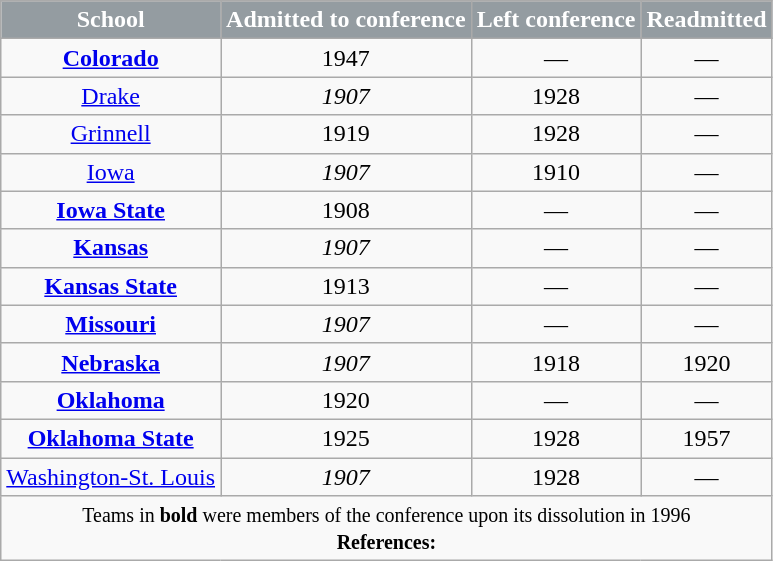<table class="wikitable" style="text-align:center;">
<tr>
</tr>
<tr>
<th style="background:#949CA1;color:white;">School</th>
<th style="background:#949CA1;color:white;">Admitted to conference</th>
<th style="background:#949CA1;color:white;">Left conference</th>
<th style="background:#949CA1;color:white;">Readmitted</th>
</tr>
<tr>
<td><strong><a href='#'>Colorado</a></strong></td>
<td>1947</td>
<td>—</td>
<td>—</td>
</tr>
<tr>
<td><a href='#'>Drake</a></td>
<td><em>1907</em></td>
<td>1928</td>
<td>—</td>
</tr>
<tr>
<td><a href='#'>Grinnell</a></td>
<td>1919</td>
<td>1928</td>
<td>—</td>
</tr>
<tr>
<td><a href='#'>Iowa</a></td>
<td><em>1907</em></td>
<td>1910</td>
<td>—</td>
</tr>
<tr>
<td><strong><a href='#'>Iowa State</a></strong></td>
<td>1908</td>
<td>—</td>
<td>—</td>
</tr>
<tr>
<td><strong><a href='#'>Kansas</a></strong></td>
<td><em>1907</em></td>
<td>—</td>
<td>—</td>
</tr>
<tr>
<td><strong><a href='#'>Kansas State</a></strong></td>
<td>1913</td>
<td>—</td>
<td>—</td>
</tr>
<tr>
<td><strong><a href='#'>Missouri</a></strong></td>
<td><em>1907</em></td>
<td>—</td>
<td>—</td>
</tr>
<tr>
<td><strong><a href='#'>Nebraska</a></strong></td>
<td><em>1907</em></td>
<td>1918</td>
<td>1920</td>
</tr>
<tr>
<td><strong><a href='#'>Oklahoma</a></strong></td>
<td>1920</td>
<td>—</td>
<td>—</td>
</tr>
<tr>
<td><strong><a href='#'>Oklahoma State</a></strong></td>
<td>1925</td>
<td>1928</td>
<td>1957</td>
</tr>
<tr>
<td><a href='#'>Washington-St. Louis</a></td>
<td><em>1907</em></td>
<td>1928</td>
<td>—</td>
</tr>
<tr>
<td colspan="4"><small>Teams in <strong>bold</strong> were members of the conference upon its dissolution in 1996<br><strong> References:</strong> </small></td>
</tr>
</table>
